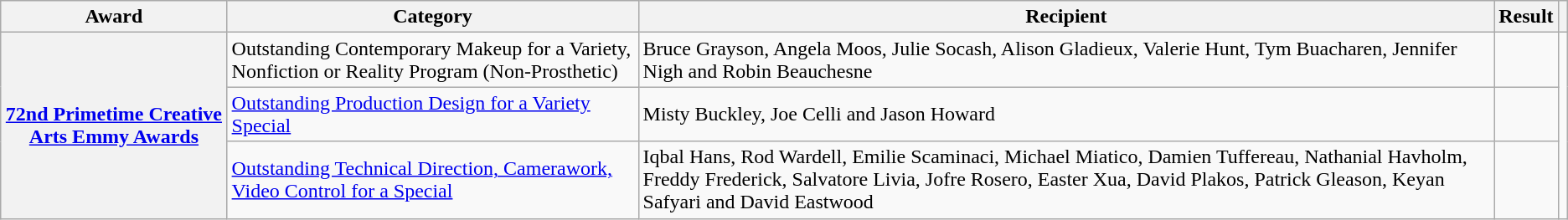<table class="wikitable sortable plainrowheaders">
<tr>
<th scope="col">Award</th>
<th scope="col">Category</th>
<th scope="col">Recipient</th>
<th scope="col">Result</th>
<th scope="col" class="unsortable"></th>
</tr>
<tr>
<th scope="row" rowspan="3"><a href='#'>72nd Primetime Creative Arts Emmy Awards</a></th>
<td>Outstanding Contemporary Makeup for a Variety, Nonfiction or Reality Program (Non-Prosthetic)</td>
<td>Bruce Grayson, Angela Moos, Julie Socash, Alison Gladieux, Valerie Hunt, Tym Buacharen, Jennifer Nigh and Robin Beauchesne</td>
<td></td>
<td rowspan="3" style="text-align: center;"></td>
</tr>
<tr>
<td><a href='#'>Outstanding Production Design for a Variety Special</a></td>
<td>Misty Buckley, Joe Celli and Jason Howard</td>
<td></td>
</tr>
<tr>
<td><a href='#'>Outstanding Technical Direction, Camerawork, Video Control for a Special</a></td>
<td>Iqbal Hans, Rod Wardell, Emilie Scaminaci, Michael Miatico, Damien Tuffereau, Nathanial Havholm, Freddy Frederick, Salvatore Livia, Jofre Rosero, Easter Xua, David Plakos, Patrick Gleason, Keyan Safyari and David Eastwood</td>
<td></td>
</tr>
</table>
